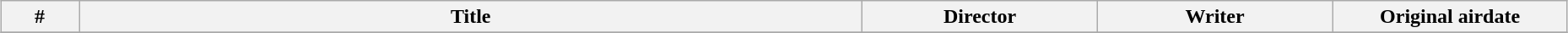<table class="wikitable" style="width: 98%; margin: auto; background: #FFF;">
<tr>
<th style="width: 5%;">#</th>
<th>Title</th>
<th style="width: 15%;">Director</th>
<th style="width: 15%;">Writer</th>
<th style="width: 15%;">Original airdate</th>
</tr>
<tr>
</tr>
</table>
